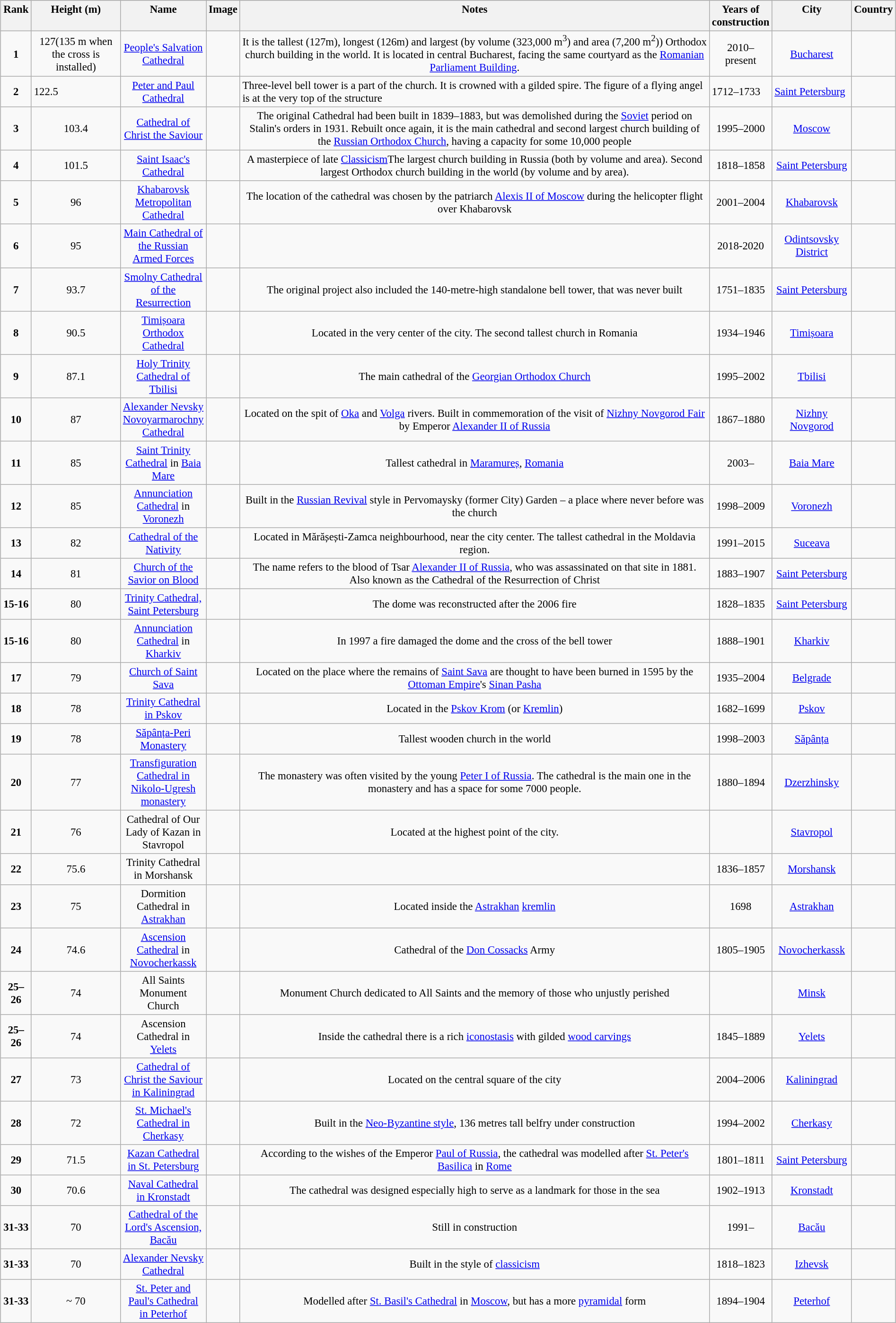<table class="wikitable sortable" style="font-size: 95%; margin:1px; border:1px solid #ccc">
<tr style="vertical-align:top; text-align:left; background:#ccc;">
<th>Rank</th>
<th>Height (m)</th>
<th width="40px">Name</th>
<th>Image</th>
<th>Notes</th>
<th>Years of<br>construction</th>
<th>City</th>
<th>Country</th>
</tr>
<tr>
<td align="center"><strong>1</strong></td>
<td align="center">127(135 m when the cross is installed) </td>
<td align="center"><a href='#'>People's Salvation Cathedral</a></td>
<td align="center"></td>
<td align="center">It is the tallest (127m), longest (126m) and largest (by volume (323,000 m<sup>3</sup>) and area (7,200 m<sup>2</sup>)) Orthodox church building in the world. It is located in central Bucharest, facing the same courtyard as the <a href='#'>Romanian Parliament Building</a>.</td>
<td align="center">2010–present</td>
<td align="center"><a href='#'>Bucharest</a></td>
<td></td>
</tr>
<tr>
<td align="center"><strong>2</strong></td>
<td>122.5</td>
<td align="center"><a href='#'>Peter and Paul Cathedral</a></td>
<td align="center"></td>
<td>Three-level bell tower is a part of the church. It is crowned with a gilded spire. The figure of a flying angel is at the very top of the structure</td>
<td>1712–1733</td>
<td><a href='#'>Saint Petersburg</a></td>
<td></td>
</tr>
<tr>
<td align="center"><strong>3</strong></td>
<td align="center">103.4</td>
<td align="center"><a href='#'>Cathedral of Christ the Saviour</a></td>
<td align="center"></td>
<td align="center">The original Cathedral had been built in 1839–1883, but was demolished during the <a href='#'>Soviet</a> period on Stalin's orders in 1931. Rebuilt once again, it is the main cathedral and second largest church building of the <a href='#'>Russian Orthodox Church</a>, having a capacity for some 10,000 people</td>
<td align="center">1995–2000</td>
<td align="center"><a href='#'>Moscow</a></td>
<td></td>
</tr>
<tr>
<td align="center"><strong>4</strong></td>
<td align="center">101.5</td>
<td align="center"><a href='#'>Saint Isaac's Cathedral</a></td>
<td align="center"></td>
<td align="center">A masterpiece of late <a href='#'>Classicism</a>The largest church building in Russia (both by volume and area). Second largest Orthodox church building in the world (by volume and by area).</td>
<td align="center">1818–1858</td>
<td align="center"><a href='#'>Saint Petersburg</a></td>
<td></td>
</tr>
<tr>
<td align="center"><strong>5</strong></td>
<td align="center">96</td>
<td align="center"><a href='#'>Khabarovsk Metropolitan Cathedral</a></td>
<td align="center"></td>
<td align="center">The location of the cathedral was chosen by the patriarch <a href='#'>Alexis II of Moscow</a> during the helicopter flight over Khabarovsk</td>
<td align="center">2001–2004</td>
<td align="center"><a href='#'>Khabarovsk</a></td>
<td></td>
</tr>
<tr>
<td align="center"><strong>6</strong></td>
<td align="center">95</td>
<td align="center"><a href='#'>Main Cathedral of the Russian Armed Forces</a></td>
<td align="center"></td>
<td align="center"></td>
<td align="center">2018-2020</td>
<td align="center"><a href='#'>Odintsovsky District</a></td>
<td align="center"></td>
</tr>
<tr>
<td align="center"><strong>7</strong></td>
<td align="center">93.7</td>
<td align="center"><a href='#'>Smolny Cathedral of the Resurrection</a></td>
<td align="center"></td>
<td align="center">The original project also included the 140-metre-high standalone bell tower, that was never built</td>
<td align="center">1751–1835</td>
<td align="center"><a href='#'>Saint Petersburg</a></td>
<td></td>
</tr>
<tr>
<td align="center"><strong>8</strong></td>
<td align="center">90.5</td>
<td align="center"><a href='#'>Timișoara Orthodox Cathedral</a></td>
<td align="center"></td>
<td align="center">Located in the very center of the city. The second tallest church in Romania</td>
<td align="center">1934–1946</td>
<td align="center"><a href='#'>Timișoara</a></td>
<td></td>
</tr>
<tr>
<td align="center"><strong>9</strong></td>
<td align="center">87.1</td>
<td align="center"><a href='#'>Holy Trinity Cathedral of Tbilisi</a></td>
<td align="center"></td>
<td align="center">The main cathedral of the <a href='#'>Georgian Orthodox Church</a></td>
<td align="center">1995–2002</td>
<td align="center"><a href='#'>Tbilisi</a></td>
<td></td>
</tr>
<tr>
<td align="center"><strong>10</strong></td>
<td align="center">87</td>
<td align="center"><a href='#'>Alexander Nevsky Novoyarmarochny Cathedral</a></td>
<td align="center"></td>
<td align="center">Located on the spit of <a href='#'>Oka</a> and <a href='#'>Volga</a> rivers. Built in commemoration of the visit of <a href='#'>Nizhny Novgorod Fair</a> by Emperor <a href='#'>Alexander II of Russia</a></td>
<td align="center">1867–1880</td>
<td align="center"><a href='#'>Nizhny Novgorod</a></td>
<td></td>
</tr>
<tr>
<td align="center"><strong>11</strong></td>
<td align="center">85</td>
<td align="center"><a href='#'>Saint Trinity Cathedral</a> in <a href='#'>Baia Mare</a></td>
<td align="center"></td>
<td align="center">Tallest cathedral in <a href='#'>Maramureș</a>, <a href='#'>Romania</a></td>
<td align="center">2003–</td>
<td align="center"><a href='#'>Baia Mare</a></td>
<td></td>
</tr>
<tr>
<td align="center"><strong>12</strong></td>
<td align="center">85</td>
<td align="center"><a href='#'>Annunciation Cathedral</a> in <a href='#'>Voronezh</a></td>
<td align="center"></td>
<td align="center">Built in the <a href='#'>Russian Revival</a> style in Pervomaysky (former City) Garden – a place where never before was the church</td>
<td align="center">1998–2009</td>
<td align="center"><a href='#'>Voronezh</a></td>
<td></td>
</tr>
<tr>
<td align="center"><strong>13</strong></td>
<td align="center">82</td>
<td align="center"><a href='#'>Cathedral of the Nativity</a></td>
<td align="center"></td>
<td align="center">Located in Mărășești-Zamca neighbourhood, near the city center. The tallest cathedral in the Moldavia region.</td>
<td align="center">1991–2015</td>
<td align="center"><a href='#'>Suceava</a></td>
<td></td>
</tr>
<tr>
<td align="center"><strong>14</strong></td>
<td align="center">81</td>
<td align="center"><a href='#'>Church of the Savior on Blood</a></td>
<td align="center"></td>
<td align="center">The name refers to the blood of Tsar <a href='#'>Alexander II of Russia</a>, who was assassinated on that site in 1881. Also known as the Cathedral of the Resurrection of Christ</td>
<td align="center">1883–1907</td>
<td align="center"><a href='#'>Saint Petersburg</a></td>
<td></td>
</tr>
<tr>
<td align="center"><strong>15-16</strong></td>
<td align="center">80</td>
<td align="center"><a href='#'>Trinity Cathedral, Saint Petersburg</a></td>
<td align="center"></td>
<td align="center">The dome was reconstructed after the 2006 fire</td>
<td align="center">1828–1835</td>
<td align="center"><a href='#'>Saint Petersburg</a></td>
<td></td>
</tr>
<tr>
<td align="center"><strong>15-16</strong></td>
<td align="center">80</td>
<td align="center"><a href='#'>Annunciation Cathedral</a> in <a href='#'>Kharkiv</a></td>
<td align="center"></td>
<td align="center">In 1997 a fire damaged the dome and the cross of the bell tower</td>
<td align="center">1888–1901</td>
<td align="center"><a href='#'>Kharkiv</a></td>
<td></td>
</tr>
<tr>
<td align="center"><strong>17</strong></td>
<td align="center">79</td>
<td align="center"><a href='#'>Church of Saint Sava</a></td>
<td align="center"></td>
<td align="center">Located on the place where the remains of <a href='#'>Saint Sava</a> are thought to have been burned in 1595 by the <a href='#'>Ottoman Empire</a>'s <a href='#'>Sinan Pasha</a></td>
<td align="center">1935–2004</td>
<td align="center"><a href='#'>Belgrade</a></td>
<td></td>
</tr>
<tr>
<td align="center"><strong>18</strong></td>
<td align="center">78</td>
<td align="center"><a href='#'>Trinity Cathedral in Pskov</a></td>
<td align="center"></td>
<td align="center">Located in the <a href='#'>Pskov Krom</a> (or <a href='#'>Kremlin</a>)</td>
<td align="center">1682–1699</td>
<td align="center"><a href='#'>Pskov</a></td>
<td></td>
</tr>
<tr>
<td align="center"><strong>19</strong></td>
<td align="center">78</td>
<td align="center"><a href='#'>Săpânța-Peri Monastery</a></td>
<td align="center"></td>
<td align="center">Tallest wooden church in the world</td>
<td align="center">1998–2003</td>
<td align="center"><a href='#'>Săpânța</a></td>
<td></td>
</tr>
<tr>
<td align="center"><strong>20</strong></td>
<td align="center">77</td>
<td align="center"><a href='#'>Transfiguration Cathedral in Nikolo-Ugresh monastery</a></td>
<td align="center"></td>
<td align="center">The monastery was often visited by the young <a href='#'>Peter I of Russia</a>. The cathedral is the main one in the monastery and has a space for some 7000 people.</td>
<td align="center">1880–1894</td>
<td align="center"><a href='#'>Dzerzhinsky</a></td>
<td></td>
</tr>
<tr>
<td align="center"><strong>21</strong></td>
<td align="center">76</td>
<td align="center">Cathedral of Our Lady of Kazan in Stavropol</td>
<td align="center"></td>
<td align="center">Located at the highest point of the city.</td>
<td align="center"></td>
<td align="center"><a href='#'>Stavropol</a></td>
<td></td>
</tr>
<tr>
<td align="center"><strong>22</strong></td>
<td align="center">75.6</td>
<td align="center">Trinity Cathedral in Morshansk</td>
<td align="center"></td>
<td align="center"></td>
<td align="center">1836–1857</td>
<td align="center"><a href='#'>Morshansk</a></td>
<td></td>
</tr>
<tr>
<td align="center"><strong>23</strong></td>
<td align="center">75</td>
<td align="center">Dormition Cathedral in <a href='#'>Astrakhan</a></td>
<td align="center"></td>
<td align="center">Located inside the <a href='#'>Astrakhan</a> <a href='#'>kremlin</a></td>
<td align="center">1698</td>
<td align="center"><a href='#'>Astrakhan</a></td>
<td></td>
</tr>
<tr>
<td align="center"><strong>24</strong></td>
<td align="center">74.6</td>
<td align="center"><a href='#'>Ascension Cathedral</a> in <a href='#'>Novocherkassk</a></td>
<td align="center"></td>
<td align="center">Cathedral of the <a href='#'>Don Cossacks</a> Army</td>
<td align="center">1805–1905</td>
<td align="center"><a href='#'>Novocherkassk</a></td>
<td></td>
</tr>
<tr>
<td align="center"><strong>25–26</strong></td>
<td align="center">74</td>
<td align="center">All Saints Monument Church</td>
<td align="center"></td>
<td align="center">Monument Church dedicated to All Saints and the memory of those who unjustly perished</td>
<td align="center"></td>
<td align="center"><a href='#'>Minsk</a></td>
<td></td>
</tr>
<tr>
<td align="center"><strong>25–26</strong></td>
<td align="center">74</td>
<td align="center">Ascension Cathedral in <a href='#'>Yelets</a></td>
<td align="center"></td>
<td align="center">Inside the cathedral there is a rich <a href='#'>iconostasis</a> with gilded <a href='#'>wood carvings</a></td>
<td align="center">1845–1889</td>
<td align="center"><a href='#'>Yelets</a></td>
<td></td>
</tr>
<tr>
<td align="center"><strong>27</strong></td>
<td align="center">73</td>
<td align="center"><a href='#'>Cathedral of Christ the Saviour in Kaliningrad</a></td>
<td align="center"></td>
<td align="center">Located on the central square of the city</td>
<td align="center">2004–2006</td>
<td align="center"><a href='#'>Kaliningrad</a></td>
<td></td>
</tr>
<tr>
<td align="center"><strong>28</strong></td>
<td align="center">72</td>
<td align="center"><a href='#'>St. Michael's Cathedral in Cherkasy</a></td>
<td align="center"></td>
<td align="center">Built in the <a href='#'>Neo-Byzantine style</a>, 136 metres tall belfry under construction</td>
<td align="center">1994–2002</td>
<td align="center"><a href='#'>Cherkasy</a></td>
<td></td>
</tr>
<tr>
<td align="center"><strong>29</strong></td>
<td align="center">71.5</td>
<td align="center"><a href='#'>Kazan Cathedral in St. Petersburg</a></td>
<td align="center"></td>
<td align="center">According to the wishes of the Emperor <a href='#'>Paul of Russia</a>, the cathedral was modelled after <a href='#'>St. Peter's Basilica</a> in <a href='#'>Rome</a></td>
<td align="center">1801–1811</td>
<td align="center"><a href='#'>Saint Petersburg</a></td>
<td></td>
</tr>
<tr>
<td align="center"><strong>30</strong></td>
<td align="center">70.6</td>
<td align="center"><a href='#'>Naval Cathedral in Kronstadt</a></td>
<td align="center"></td>
<td align="center">The cathedral was designed especially high to serve as a landmark for those in the sea</td>
<td align="center">1902–1913</td>
<td align="center"><a href='#'>Kronstadt</a></td>
<td></td>
</tr>
<tr>
<td align="center"><strong>31-33</strong></td>
<td align="center">70</td>
<td align="center"><a href='#'>Cathedral of the Lord's Ascension, Bacău</a></td>
<td align="center"></td>
<td align="center">Still in construction</td>
<td align="center">1991–</td>
<td align="center"><a href='#'>Bacău</a></td>
<td></td>
</tr>
<tr>
<td align="center"><strong>31-33</strong></td>
<td align="center">70</td>
<td align="center"><a href='#'>Alexander Nevsky Cathedral</a></td>
<td align="center"></td>
<td align="center">Built in the style of <a href='#'>classicism</a></td>
<td align="center">1818–1823</td>
<td align="center"><a href='#'>Izhevsk</a></td>
<td></td>
</tr>
<tr>
<td align="center"><strong>31-33</strong></td>
<td align="center">~ 70</td>
<td align="center"><a href='#'>St. Peter and Paul's Cathedral in Peterhof</a></td>
<td align="center"></td>
<td align="center">Modelled after <a href='#'>St. Basil's Cathedral</a> in <a href='#'>Moscow</a>, but has a more <a href='#'>pyramidal</a> form</td>
<td align="center">1894–1904</td>
<td align="center"><a href='#'>Peterhof</a></td>
<td></td>
</tr>
</table>
